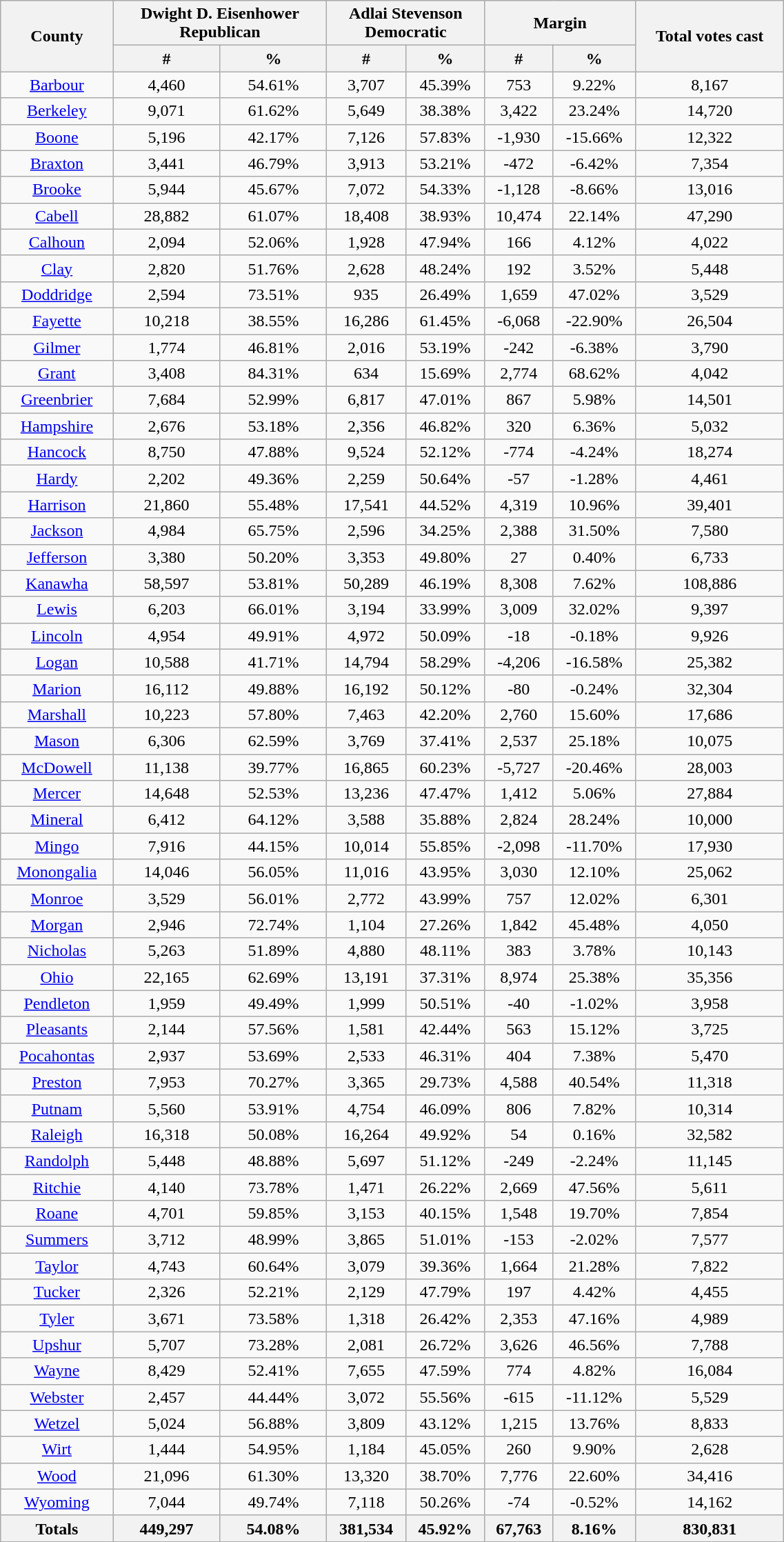<table width="60%" class="wikitable sortable" style="text-align:center">
<tr>
<th style="text-align:center;" rowspan="2">County</th>
<th style="text-align:center;" colspan="2">Dwight D. Eisenhower<br>Republican</th>
<th style="text-align:center;" colspan="2">Adlai Stevenson<br>Democratic</th>
<th style="text-align:center;" colspan="2">Margin</th>
<th style="text-align:center;" rowspan="2">Total votes cast</th>
</tr>
<tr>
<th style="text-align:center;" data-sort-type="number">#</th>
<th style="text-align:center;" data-sort-type="number">%</th>
<th style="text-align:center;" data-sort-type="number">#</th>
<th style="text-align:center;" data-sort-type="number">%</th>
<th style="text-align:center;" data-sort-type="number">#</th>
<th style="text-align:center;" data-sort-type="number">%</th>
</tr>
<tr style="text-align:center;">
<td><a href='#'>Barbour</a></td>
<td>4,460</td>
<td>54.61%</td>
<td>3,707</td>
<td>45.39%</td>
<td>753</td>
<td>9.22%</td>
<td>8,167</td>
</tr>
<tr style="text-align:center;">
<td><a href='#'>Berkeley</a></td>
<td>9,071</td>
<td>61.62%</td>
<td>5,649</td>
<td>38.38%</td>
<td>3,422</td>
<td>23.24%</td>
<td>14,720</td>
</tr>
<tr style="text-align:center;">
<td><a href='#'>Boone</a></td>
<td>5,196</td>
<td>42.17%</td>
<td>7,126</td>
<td>57.83%</td>
<td>-1,930</td>
<td>-15.66%</td>
<td>12,322</td>
</tr>
<tr style="text-align:center;">
<td><a href='#'>Braxton</a></td>
<td>3,441</td>
<td>46.79%</td>
<td>3,913</td>
<td>53.21%</td>
<td>-472</td>
<td>-6.42%</td>
<td>7,354</td>
</tr>
<tr style="text-align:center;">
<td><a href='#'>Brooke</a></td>
<td>5,944</td>
<td>45.67%</td>
<td>7,072</td>
<td>54.33%</td>
<td>-1,128</td>
<td>-8.66%</td>
<td>13,016</td>
</tr>
<tr style="text-align:center;">
<td><a href='#'>Cabell</a></td>
<td>28,882</td>
<td>61.07%</td>
<td>18,408</td>
<td>38.93%</td>
<td>10,474</td>
<td>22.14%</td>
<td>47,290</td>
</tr>
<tr style="text-align:center;">
<td><a href='#'>Calhoun</a></td>
<td>2,094</td>
<td>52.06%</td>
<td>1,928</td>
<td>47.94%</td>
<td>166</td>
<td>4.12%</td>
<td>4,022</td>
</tr>
<tr style="text-align:center;">
<td><a href='#'>Clay</a></td>
<td>2,820</td>
<td>51.76%</td>
<td>2,628</td>
<td>48.24%</td>
<td>192</td>
<td>3.52%</td>
<td>5,448</td>
</tr>
<tr style="text-align:center;">
<td><a href='#'>Doddridge</a></td>
<td>2,594</td>
<td>73.51%</td>
<td>935</td>
<td>26.49%</td>
<td>1,659</td>
<td>47.02%</td>
<td>3,529</td>
</tr>
<tr style="text-align:center;">
<td><a href='#'>Fayette</a></td>
<td>10,218</td>
<td>38.55%</td>
<td>16,286</td>
<td>61.45%</td>
<td>-6,068</td>
<td>-22.90%</td>
<td>26,504</td>
</tr>
<tr style="text-align:center;">
<td><a href='#'>Gilmer</a></td>
<td>1,774</td>
<td>46.81%</td>
<td>2,016</td>
<td>53.19%</td>
<td>-242</td>
<td>-6.38%</td>
<td>3,790</td>
</tr>
<tr style="text-align:center;">
<td><a href='#'>Grant</a></td>
<td>3,408</td>
<td>84.31%</td>
<td>634</td>
<td>15.69%</td>
<td>2,774</td>
<td>68.62%</td>
<td>4,042</td>
</tr>
<tr style="text-align:center;">
<td><a href='#'>Greenbrier</a></td>
<td>7,684</td>
<td>52.99%</td>
<td>6,817</td>
<td>47.01%</td>
<td>867</td>
<td>5.98%</td>
<td>14,501</td>
</tr>
<tr style="text-align:center;">
<td><a href='#'>Hampshire</a></td>
<td>2,676</td>
<td>53.18%</td>
<td>2,356</td>
<td>46.82%</td>
<td>320</td>
<td>6.36%</td>
<td>5,032</td>
</tr>
<tr style="text-align:center;">
<td><a href='#'>Hancock</a></td>
<td>8,750</td>
<td>47.88%</td>
<td>9,524</td>
<td>52.12%</td>
<td>-774</td>
<td>-4.24%</td>
<td>18,274</td>
</tr>
<tr style="text-align:center;">
<td><a href='#'>Hardy</a></td>
<td>2,202</td>
<td>49.36%</td>
<td>2,259</td>
<td>50.64%</td>
<td>-57</td>
<td>-1.28%</td>
<td>4,461</td>
</tr>
<tr style="text-align:center;">
<td><a href='#'>Harrison</a></td>
<td>21,860</td>
<td>55.48%</td>
<td>17,541</td>
<td>44.52%</td>
<td>4,319</td>
<td>10.96%</td>
<td>39,401</td>
</tr>
<tr style="text-align:center;">
<td><a href='#'>Jackson</a></td>
<td>4,984</td>
<td>65.75%</td>
<td>2,596</td>
<td>34.25%</td>
<td>2,388</td>
<td>31.50%</td>
<td>7,580</td>
</tr>
<tr style="text-align:center;">
<td><a href='#'>Jefferson</a></td>
<td>3,380</td>
<td>50.20%</td>
<td>3,353</td>
<td>49.80%</td>
<td>27</td>
<td>0.40%</td>
<td>6,733</td>
</tr>
<tr style="text-align:center;">
<td><a href='#'>Kanawha</a></td>
<td>58,597</td>
<td>53.81%</td>
<td>50,289</td>
<td>46.19%</td>
<td>8,308</td>
<td>7.62%</td>
<td>108,886</td>
</tr>
<tr style="text-align:center;">
<td><a href='#'>Lewis</a></td>
<td>6,203</td>
<td>66.01%</td>
<td>3,194</td>
<td>33.99%</td>
<td>3,009</td>
<td>32.02%</td>
<td>9,397</td>
</tr>
<tr style="text-align:center;">
<td><a href='#'>Lincoln</a></td>
<td>4,954</td>
<td>49.91%</td>
<td>4,972</td>
<td>50.09%</td>
<td>-18</td>
<td>-0.18%</td>
<td>9,926</td>
</tr>
<tr style="text-align:center;">
<td><a href='#'>Logan</a></td>
<td>10,588</td>
<td>41.71%</td>
<td>14,794</td>
<td>58.29%</td>
<td>-4,206</td>
<td>-16.58%</td>
<td>25,382</td>
</tr>
<tr style="text-align:center;">
<td><a href='#'>Marion</a></td>
<td>16,112</td>
<td>49.88%</td>
<td>16,192</td>
<td>50.12%</td>
<td>-80</td>
<td>-0.24%</td>
<td>32,304</td>
</tr>
<tr style="text-align:center;">
<td><a href='#'>Marshall</a></td>
<td>10,223</td>
<td>57.80%</td>
<td>7,463</td>
<td>42.20%</td>
<td>2,760</td>
<td>15.60%</td>
<td>17,686</td>
</tr>
<tr style="text-align:center;">
<td><a href='#'>Mason</a></td>
<td>6,306</td>
<td>62.59%</td>
<td>3,769</td>
<td>37.41%</td>
<td>2,537</td>
<td>25.18%</td>
<td>10,075</td>
</tr>
<tr style="text-align:center;">
<td><a href='#'>McDowell</a></td>
<td>11,138</td>
<td>39.77%</td>
<td>16,865</td>
<td>60.23%</td>
<td>-5,727</td>
<td>-20.46%</td>
<td>28,003</td>
</tr>
<tr style="text-align:center;">
<td><a href='#'>Mercer</a></td>
<td>14,648</td>
<td>52.53%</td>
<td>13,236</td>
<td>47.47%</td>
<td>1,412</td>
<td>5.06%</td>
<td>27,884</td>
</tr>
<tr style="text-align:center;">
<td><a href='#'>Mineral</a></td>
<td>6,412</td>
<td>64.12%</td>
<td>3,588</td>
<td>35.88%</td>
<td>2,824</td>
<td>28.24%</td>
<td>10,000</td>
</tr>
<tr style="text-align:center;">
<td><a href='#'>Mingo</a></td>
<td>7,916</td>
<td>44.15%</td>
<td>10,014</td>
<td>55.85%</td>
<td>-2,098</td>
<td>-11.70%</td>
<td>17,930</td>
</tr>
<tr style="text-align:center;">
<td><a href='#'>Monongalia</a></td>
<td>14,046</td>
<td>56.05%</td>
<td>11,016</td>
<td>43.95%</td>
<td>3,030</td>
<td>12.10%</td>
<td>25,062</td>
</tr>
<tr style="text-align:center;">
<td><a href='#'>Monroe</a></td>
<td>3,529</td>
<td>56.01%</td>
<td>2,772</td>
<td>43.99%</td>
<td>757</td>
<td>12.02%</td>
<td>6,301</td>
</tr>
<tr style="text-align:center;">
<td><a href='#'>Morgan</a></td>
<td>2,946</td>
<td>72.74%</td>
<td>1,104</td>
<td>27.26%</td>
<td>1,842</td>
<td>45.48%</td>
<td>4,050</td>
</tr>
<tr style="text-align:center;">
<td><a href='#'>Nicholas</a></td>
<td>5,263</td>
<td>51.89%</td>
<td>4,880</td>
<td>48.11%</td>
<td>383</td>
<td>3.78%</td>
<td>10,143</td>
</tr>
<tr style="text-align:center;">
<td><a href='#'>Ohio</a></td>
<td>22,165</td>
<td>62.69%</td>
<td>13,191</td>
<td>37.31%</td>
<td>8,974</td>
<td>25.38%</td>
<td>35,356</td>
</tr>
<tr style="text-align:center;">
<td><a href='#'>Pendleton</a></td>
<td>1,959</td>
<td>49.49%</td>
<td>1,999</td>
<td>50.51%</td>
<td>-40</td>
<td>-1.02%</td>
<td>3,958</td>
</tr>
<tr style="text-align:center;">
<td><a href='#'>Pleasants</a></td>
<td>2,144</td>
<td>57.56%</td>
<td>1,581</td>
<td>42.44%</td>
<td>563</td>
<td>15.12%</td>
<td>3,725</td>
</tr>
<tr style="text-align:center;">
<td><a href='#'>Pocahontas</a></td>
<td>2,937</td>
<td>53.69%</td>
<td>2,533</td>
<td>46.31%</td>
<td>404</td>
<td>7.38%</td>
<td>5,470</td>
</tr>
<tr style="text-align:center;">
<td><a href='#'>Preston</a></td>
<td>7,953</td>
<td>70.27%</td>
<td>3,365</td>
<td>29.73%</td>
<td>4,588</td>
<td>40.54%</td>
<td>11,318</td>
</tr>
<tr style="text-align:center;">
<td><a href='#'>Putnam</a></td>
<td>5,560</td>
<td>53.91%</td>
<td>4,754</td>
<td>46.09%</td>
<td>806</td>
<td>7.82%</td>
<td>10,314</td>
</tr>
<tr style="text-align:center;">
<td><a href='#'>Raleigh</a></td>
<td>16,318</td>
<td>50.08%</td>
<td>16,264</td>
<td>49.92%</td>
<td>54</td>
<td>0.16%</td>
<td>32,582</td>
</tr>
<tr style="text-align:center;">
<td><a href='#'>Randolph</a></td>
<td>5,448</td>
<td>48.88%</td>
<td>5,697</td>
<td>51.12%</td>
<td>-249</td>
<td>-2.24%</td>
<td>11,145</td>
</tr>
<tr style="text-align:center;">
<td><a href='#'>Ritchie</a></td>
<td>4,140</td>
<td>73.78%</td>
<td>1,471</td>
<td>26.22%</td>
<td>2,669</td>
<td>47.56%</td>
<td>5,611</td>
</tr>
<tr style="text-align:center;">
<td><a href='#'>Roane</a></td>
<td>4,701</td>
<td>59.85%</td>
<td>3,153</td>
<td>40.15%</td>
<td>1,548</td>
<td>19.70%</td>
<td>7,854</td>
</tr>
<tr style="text-align:center;">
<td><a href='#'>Summers</a></td>
<td>3,712</td>
<td>48.99%</td>
<td>3,865</td>
<td>51.01%</td>
<td>-153</td>
<td>-2.02%</td>
<td>7,577</td>
</tr>
<tr style="text-align:center;">
<td><a href='#'>Taylor</a></td>
<td>4,743</td>
<td>60.64%</td>
<td>3,079</td>
<td>39.36%</td>
<td>1,664</td>
<td>21.28%</td>
<td>7,822</td>
</tr>
<tr style="text-align:center;">
<td><a href='#'>Tucker</a></td>
<td>2,326</td>
<td>52.21%</td>
<td>2,129</td>
<td>47.79%</td>
<td>197</td>
<td>4.42%</td>
<td>4,455</td>
</tr>
<tr style="text-align:center;">
<td><a href='#'>Tyler</a></td>
<td>3,671</td>
<td>73.58%</td>
<td>1,318</td>
<td>26.42%</td>
<td>2,353</td>
<td>47.16%</td>
<td>4,989</td>
</tr>
<tr style="text-align:center;">
<td><a href='#'>Upshur</a></td>
<td>5,707</td>
<td>73.28%</td>
<td>2,081</td>
<td>26.72%</td>
<td>3,626</td>
<td>46.56%</td>
<td>7,788</td>
</tr>
<tr style="text-align:center;">
<td><a href='#'>Wayne</a></td>
<td>8,429</td>
<td>52.41%</td>
<td>7,655</td>
<td>47.59%</td>
<td>774</td>
<td>4.82%</td>
<td>16,084</td>
</tr>
<tr style="text-align:center;">
<td><a href='#'>Webster</a></td>
<td>2,457</td>
<td>44.44%</td>
<td>3,072</td>
<td>55.56%</td>
<td>-615</td>
<td>-11.12%</td>
<td>5,529</td>
</tr>
<tr style="text-align:center;">
<td><a href='#'>Wetzel</a></td>
<td>5,024</td>
<td>56.88%</td>
<td>3,809</td>
<td>43.12%</td>
<td>1,215</td>
<td>13.76%</td>
<td>8,833</td>
</tr>
<tr style="text-align:center;">
<td><a href='#'>Wirt</a></td>
<td>1,444</td>
<td>54.95%</td>
<td>1,184</td>
<td>45.05%</td>
<td>260</td>
<td>9.90%</td>
<td>2,628</td>
</tr>
<tr style="text-align:center;">
<td><a href='#'>Wood</a></td>
<td>21,096</td>
<td>61.30%</td>
<td>13,320</td>
<td>38.70%</td>
<td>7,776</td>
<td>22.60%</td>
<td>34,416</td>
</tr>
<tr style="text-align:center;">
<td><a href='#'>Wyoming</a></td>
<td>7,044</td>
<td>49.74%</td>
<td>7,118</td>
<td>50.26%</td>
<td>-74</td>
<td>-0.52%</td>
<td>14,162</td>
</tr>
<tr>
<th>Totals</th>
<th>449,297</th>
<th>54.08%</th>
<th>381,534</th>
<th>45.92%</th>
<th>67,763</th>
<th>8.16%</th>
<th>830,831</th>
</tr>
</table>
